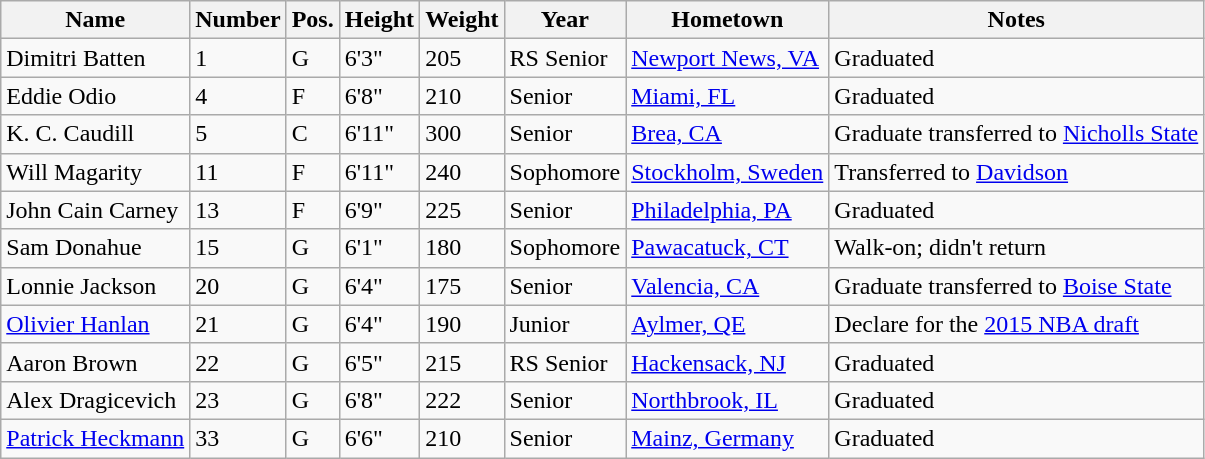<table class="wikitable sortable" border="1">
<tr>
<th>Name</th>
<th>Number</th>
<th>Pos.</th>
<th>Height</th>
<th>Weight</th>
<th>Year</th>
<th>Hometown</th>
<th class="unsortable">Notes</th>
</tr>
<tr>
<td>Dimitri Batten</td>
<td>1</td>
<td>G</td>
<td>6'3"</td>
<td>205</td>
<td>RS Senior</td>
<td><a href='#'>Newport News, VA</a></td>
<td>Graduated</td>
</tr>
<tr>
<td>Eddie Odio</td>
<td>4</td>
<td>F</td>
<td>6'8"</td>
<td>210</td>
<td>Senior</td>
<td><a href='#'>Miami, FL</a></td>
<td>Graduated</td>
</tr>
<tr>
<td>K. C. Caudill</td>
<td>5</td>
<td>C</td>
<td>6'11"</td>
<td>300</td>
<td>Senior</td>
<td><a href='#'>Brea, CA</a></td>
<td>Graduate transferred to <a href='#'>Nicholls State</a></td>
</tr>
<tr>
<td>Will Magarity</td>
<td>11</td>
<td>F</td>
<td>6'11"</td>
<td>240</td>
<td>Sophomore</td>
<td><a href='#'>Stockholm, Sweden</a></td>
<td>Transferred to <a href='#'>Davidson</a></td>
</tr>
<tr>
<td>John Cain Carney</td>
<td>13</td>
<td>F</td>
<td>6'9"</td>
<td>225</td>
<td>Senior</td>
<td><a href='#'>Philadelphia, PA</a></td>
<td>Graduated</td>
</tr>
<tr>
<td>Sam Donahue</td>
<td>15</td>
<td>G</td>
<td>6'1"</td>
<td>180</td>
<td>Sophomore</td>
<td><a href='#'>Pawacatuck, CT</a></td>
<td>Walk-on; didn't return</td>
</tr>
<tr>
<td>Lonnie Jackson</td>
<td>20</td>
<td>G</td>
<td>6'4"</td>
<td>175</td>
<td>Senior</td>
<td><a href='#'>Valencia, CA</a></td>
<td>Graduate transferred to <a href='#'>Boise State</a></td>
</tr>
<tr>
<td><a href='#'>Olivier Hanlan</a></td>
<td>21</td>
<td>G</td>
<td>6'4"</td>
<td>190</td>
<td>Junior</td>
<td><a href='#'>Aylmer, QE</a></td>
<td>Declare for the <a href='#'>2015 NBA draft</a></td>
</tr>
<tr>
<td>Aaron Brown</td>
<td>22</td>
<td>G</td>
<td>6'5"</td>
<td>215</td>
<td>RS Senior</td>
<td><a href='#'>Hackensack, NJ</a></td>
<td>Graduated</td>
</tr>
<tr>
<td>Alex Dragicevich</td>
<td>23</td>
<td>G</td>
<td>6'8"</td>
<td>222</td>
<td>Senior</td>
<td><a href='#'>Northbrook, IL</a></td>
<td>Graduated</td>
</tr>
<tr>
<td><a href='#'>Patrick Heckmann</a></td>
<td>33</td>
<td>G</td>
<td>6'6"</td>
<td>210</td>
<td>Senior</td>
<td><a href='#'>Mainz, Germany</a></td>
<td>Graduated</td>
</tr>
</table>
